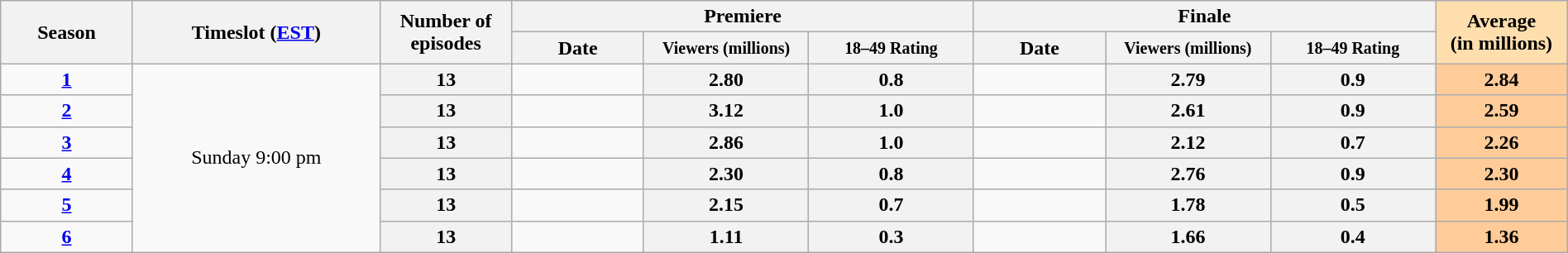<table class="wikitable plainrowheaders" style="text-align:center; width:100%;">
<tr>
<th scope="col" style="width:8%;" rowspan="2">Season</th>
<th scope="col" style="width:15%;" rowspan="2">Timeslot (<a href='#'>EST</a>)</th>
<th scope="col" style="width:8%;" rowspan="2">Number of episodes</th>
<th scope="col" colspan=3>Premiere</th>
<th scope="col" colspan=3>Finale</th>
<th scope="col" style="width:8%; background:#ffdead;" rowspan="2">Average<br>(in millions)</th>
</tr>
<tr>
<th scope="col" style="width:8%;">Date</th>
<th scope="col" span style="width:10%; font-size:smaller; line-height:100%;">Viewers (millions)</th>
<th scope="col" span style="width:10%; font-size:smaller; line-height:100%;">18–49 Rating</th>
<th scope="col" style="width:8%;">Date</th>
<th scope="col" span style="width:10%; font-size:smaller; line-height:100%;">Viewers (millions)</th>
<th scope="col" span style="width:10%; font-size:smaller; line-height:100%;">18–49 Rating</th>
</tr>
<tr>
<th style="background:#F9F9F9;text-align:center"><a href='#'>1</a></th>
<td rowspan="6" style="text-align:center;">Sunday 9:00 pm</td>
<th>13</th>
<td style="font-size:smaller;line-height:110%"></td>
<th>2.80</th>
<th>0.8</th>
<td style="font-size:smaller;line-height:110%"></td>
<th>2.79</th>
<th>0.9</th>
<th style="background:#fc9;">2.84</th>
</tr>
<tr>
<th style="background:#F9F9F9;text-align:center"><a href='#'>2</a></th>
<th>13</th>
<td style="font-size:smaller;line-height:110%"></td>
<th>3.12</th>
<th>1.0</th>
<td style="font-size:smaller;line-height:110%"></td>
<th>2.61</th>
<th>0.9</th>
<th style="background:#fc9;">2.59</th>
</tr>
<tr>
<th style="background:#F9F9F9;text-align:center"><a href='#'>3</a></th>
<th>13</th>
<td style="font-size:smaller;line-height:110%"></td>
<th>2.86</th>
<th>1.0</th>
<td style="font-size:smaller;line-height:110%"></td>
<th>2.12</th>
<th>0.7</th>
<th style="background:#fc9;">2.26</th>
</tr>
<tr>
<th style="background:#F9F9F9;text-align:center"><a href='#'>4</a></th>
<th>13</th>
<td style="font-size:smaller;line-height:110%"></td>
<th>2.30</th>
<th>0.8</th>
<td style="font-size:smaller;line-height:110%"></td>
<th>2.76</th>
<th>0.9</th>
<th style="background:#fc9;">2.30</th>
</tr>
<tr>
<th style="background:#F9F9F9;text-align:center"><a href='#'>5</a></th>
<th>13</th>
<td style="font-size:smaller;line-height:110%"></td>
<th>2.15</th>
<th>0.7</th>
<td style="font-size:smaller;line-height:110%"></td>
<th>1.78</th>
<th>0.5</th>
<th style="background:#fc9;">1.99</th>
</tr>
<tr>
<th style="background:#F9F9F9;text-align:center"><a href='#'>6</a></th>
<th>13</th>
<td style="font-size:smaller;line-height:110%"></td>
<th>1.11</th>
<th>0.3</th>
<td style="font-size:smaller;line-height:110%"></td>
<th>1.66</th>
<th>0.4</th>
<th style="background:#fc9;">1.36</th>
</tr>
</table>
